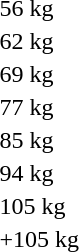<table>
<tr>
<td>56 kg<br></td>
<td></td>
<td></td>
<td></td>
</tr>
<tr>
<td>62 kg<br></td>
<td></td>
<td></td>
<td></td>
</tr>
<tr>
<td>69 kg<br></td>
<td></td>
<td></td>
<td></td>
</tr>
<tr>
<td>77 kg<br></td>
<td></td>
<td></td>
<td></td>
</tr>
<tr>
<td>85 kg<br></td>
<td></td>
<td></td>
<td></td>
</tr>
<tr>
<td>94 kg<br></td>
<td></td>
<td></td>
<td></td>
</tr>
<tr>
<td>105 kg<br></td>
<td></td>
<td></td>
<td></td>
</tr>
<tr>
<td>+105 kg<br></td>
<td></td>
<td></td>
<td></td>
</tr>
</table>
